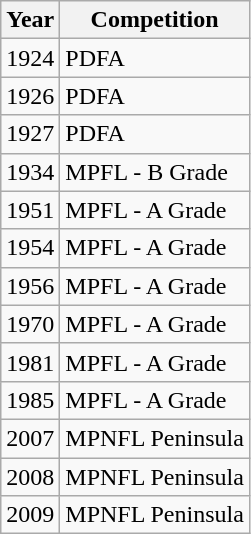<table class="wikitable" border="1">
<tr>
<th>Year</th>
<th>Competition</th>
</tr>
<tr>
<td>1924</td>
<td>PDFA</td>
</tr>
<tr>
<td>1926</td>
<td>PDFA</td>
</tr>
<tr>
<td>1927</td>
<td>PDFA</td>
</tr>
<tr>
<td>1934</td>
<td>MPFL - B Grade</td>
</tr>
<tr>
<td>1951</td>
<td>MPFL - A Grade</td>
</tr>
<tr>
<td>1954</td>
<td>MPFL - A Grade</td>
</tr>
<tr>
<td>1956</td>
<td>MPFL - A Grade</td>
</tr>
<tr>
<td>1970</td>
<td>MPFL - A Grade</td>
</tr>
<tr>
<td>1981</td>
<td>MPFL - A Grade</td>
</tr>
<tr>
<td>1985</td>
<td>MPFL - A Grade</td>
</tr>
<tr>
<td>2007</td>
<td>MPNFL Peninsula</td>
</tr>
<tr>
<td>2008</td>
<td>MPNFL Peninsula</td>
</tr>
<tr>
<td>2009</td>
<td>MPNFL Peninsula</td>
</tr>
</table>
